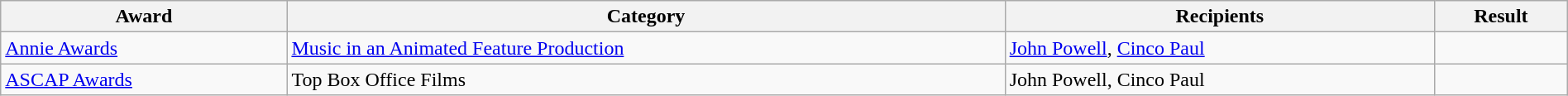<table class="wikitable plainrowheaders sortable" style="width:100%;">
<tr>
<th scope="col">Award</th>
<th scope="col">Category</th>
<th scope="col">Recipients</th>
<th scope="col">Result</th>
</tr>
<tr>
<td><a href='#'>Annie Awards</a></td>
<td><a href='#'>Music in an Animated Feature Production</a></td>
<td><a href='#'>John Powell</a>, <a href='#'>Cinco Paul</a></td>
<td></td>
</tr>
<tr>
<td><a href='#'>ASCAP Awards</a></td>
<td>Top Box Office Films</td>
<td>John Powell, Cinco Paul</td>
<td></td>
</tr>
</table>
